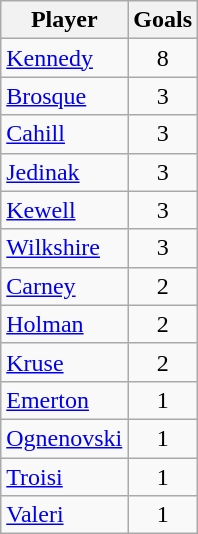<table class="wikitable sortable" style="text-align: left;">
<tr>
<th>Player</th>
<th>Goals</th>
</tr>
<tr>
<td><a href='#'>Kennedy</a></td>
<td align=center>8</td>
</tr>
<tr>
<td><a href='#'>Brosque</a></td>
<td align=center>3</td>
</tr>
<tr>
<td><a href='#'>Cahill</a></td>
<td align=center>3</td>
</tr>
<tr>
<td><a href='#'>Jedinak</a></td>
<td align=center>3</td>
</tr>
<tr>
<td><a href='#'>Kewell</a></td>
<td align=center>3</td>
</tr>
<tr>
<td><a href='#'>Wilkshire</a></td>
<td align=center>3</td>
</tr>
<tr>
<td><a href='#'>Carney</a></td>
<td align=center>2</td>
</tr>
<tr>
<td><a href='#'>Holman</a></td>
<td align=center>2</td>
</tr>
<tr>
<td><a href='#'>Kruse</a></td>
<td align=center>2</td>
</tr>
<tr>
<td><a href='#'>Emerton</a></td>
<td align=center>1</td>
</tr>
<tr>
<td><a href='#'>Ognenovski</a></td>
<td align=center>1</td>
</tr>
<tr>
<td><a href='#'>Troisi</a></td>
<td align=center>1</td>
</tr>
<tr>
<td><a href='#'>Valeri</a></td>
<td align=center>1</td>
</tr>
</table>
